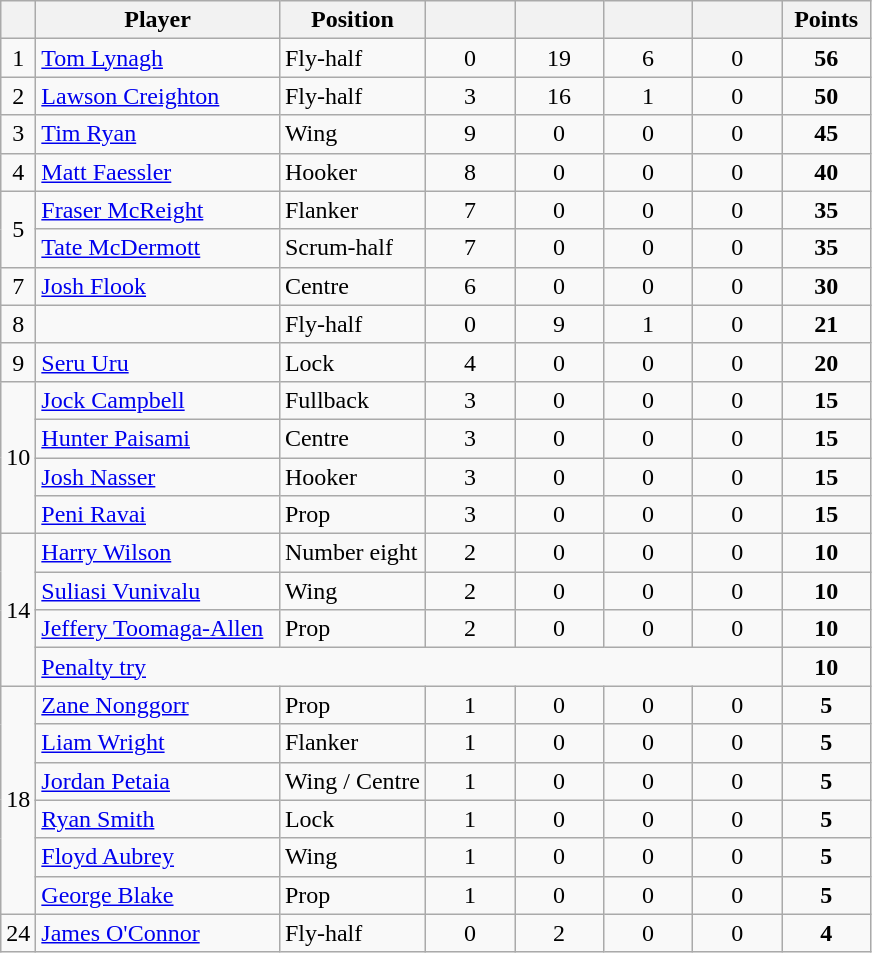<table class="wikitable">
<tr>
<th></th>
<th width=155>Player</th>
<th>Position</th>
<th width=52></th>
<th width=52></th>
<th width=52></th>
<th width=52></th>
<th width=52>Points</th>
</tr>
<tr>
<td align=center>1</td>
<td> <a href='#'>Tom Lynagh</a></td>
<td>Fly-half</td>
<td align=center>0</td>
<td align=center>19</td>
<td align=center>6</td>
<td align=center>0</td>
<td align=center><strong>56</strong></td>
</tr>
<tr>
<td align=center>2</td>
<td> <a href='#'>Lawson Creighton</a></td>
<td>Fly-half</td>
<td align=center>3</td>
<td align=center>16</td>
<td align=center>1</td>
<td align=center>0</td>
<td align=center><strong>50</strong></td>
</tr>
<tr>
<td align=center>3</td>
<td> <a href='#'>Tim Ryan</a></td>
<td>Wing</td>
<td align=center>9</td>
<td align=center>0</td>
<td align=center>0</td>
<td align=center>0</td>
<td align=center><strong>45</strong></td>
</tr>
<tr>
<td align=center>4</td>
<td> <a href='#'>Matt Faessler</a></td>
<td>Hooker</td>
<td align=center>8</td>
<td align=center>0</td>
<td align=center>0</td>
<td align=center>0</td>
<td align=center><strong>40</strong></td>
</tr>
<tr>
<td align=center rowspan=2>5</td>
<td> <a href='#'>Fraser McReight</a></td>
<td>Flanker</td>
<td align=center>7</td>
<td align=center>0</td>
<td align=center>0</td>
<td align=center>0</td>
<td align=center><strong>35</strong></td>
</tr>
<tr>
<td> <a href='#'>Tate McDermott</a></td>
<td>Scrum-half</td>
<td align=center>7</td>
<td align=center>0</td>
<td align=center>0</td>
<td align=center>0</td>
<td align=center><strong>35</strong></td>
</tr>
<tr>
<td align=center>7</td>
<td> <a href='#'>Josh Flook</a></td>
<td>Centre</td>
<td align=center>6</td>
<td align=center>0</td>
<td align=center>0</td>
<td align=center>0</td>
<td align=center><strong>30</strong></td>
</tr>
<tr>
<td align=center>8</td>
<td></td>
<td>Fly-half</td>
<td align=center>0</td>
<td align=center>9</td>
<td align=center>1</td>
<td align=center>0</td>
<td align=center><strong>21</strong></td>
</tr>
<tr>
<td align=center>9</td>
<td> <a href='#'>Seru Uru</a></td>
<td>Lock</td>
<td align=center>4</td>
<td align=center>0</td>
<td align=center>0</td>
<td align=center>0</td>
<td align=center><strong>20</strong></td>
</tr>
<tr>
<td align=center rowspan=4>10</td>
<td> <a href='#'>Jock Campbell</a></td>
<td>Fullback</td>
<td align=center>3</td>
<td align=center>0</td>
<td align=center>0</td>
<td align=center>0</td>
<td align=center><strong>15</strong></td>
</tr>
<tr>
<td> <a href='#'>Hunter Paisami</a></td>
<td>Centre</td>
<td align=center>3</td>
<td align=center>0</td>
<td align=center>0</td>
<td align=center>0</td>
<td align=center><strong>15</strong></td>
</tr>
<tr>
<td> <a href='#'>Josh Nasser</a></td>
<td>Hooker</td>
<td align=center>3</td>
<td align=center>0</td>
<td align=center>0</td>
<td align=center>0</td>
<td align=center><strong>15</strong></td>
</tr>
<tr>
<td> <a href='#'>Peni Ravai</a></td>
<td>Prop</td>
<td align=center>3</td>
<td align=center>0</td>
<td align=center>0</td>
<td align=center>0</td>
<td align=center><strong>15</strong></td>
</tr>
<tr>
<td align=center rowspan=4>14</td>
<td> <a href='#'>Harry Wilson</a></td>
<td>Number eight</td>
<td align=center>2</td>
<td align=center>0</td>
<td align=center>0</td>
<td align=center>0</td>
<td align=center><strong>10</strong></td>
</tr>
<tr>
<td> <a href='#'>Suliasi Vunivalu</a></td>
<td>Wing</td>
<td align=center>2</td>
<td align=center>0</td>
<td align=center>0</td>
<td align=center>0</td>
<td align=center><strong>10</strong></td>
</tr>
<tr>
<td> <a href='#'>Jeffery Toomaga-Allen</a></td>
<td>Prop</td>
<td align=center>2</td>
<td align=center>0</td>
<td align=center>0</td>
<td align=center>0</td>
<td align=center><strong>10</strong></td>
</tr>
<tr>
<td colspan=6><a href='#'>Penalty try</a></td>
<td align=center><strong>10</strong></td>
</tr>
<tr>
<td align=center rowspan=6>18</td>
<td> <a href='#'>Zane Nonggorr</a></td>
<td>Prop</td>
<td align=center>1</td>
<td align=center>0</td>
<td align=center>0</td>
<td align=center>0</td>
<td align=center><strong>5</strong></td>
</tr>
<tr>
<td> <a href='#'>Liam Wright</a></td>
<td>Flanker</td>
<td align=center>1</td>
<td align=center>0</td>
<td align=center>0</td>
<td align=center>0</td>
<td align=center><strong>5</strong></td>
</tr>
<tr>
<td> <a href='#'>Jordan Petaia</a></td>
<td>Wing / Centre</td>
<td align=center>1</td>
<td align=center>0</td>
<td align=center>0</td>
<td align=center>0</td>
<td align=center><strong>5</strong></td>
</tr>
<tr>
<td> <a href='#'>Ryan Smith</a></td>
<td>Lock</td>
<td align=center>1</td>
<td align=center>0</td>
<td align=center>0</td>
<td align=center>0</td>
<td align=center><strong>5</strong></td>
</tr>
<tr>
<td> <a href='#'>Floyd Aubrey</a></td>
<td>Wing</td>
<td align=center>1</td>
<td align=center>0</td>
<td align=center>0</td>
<td align=center>0</td>
<td align=center><strong>5</strong></td>
</tr>
<tr>
<td> <a href='#'>George Blake</a></td>
<td>Prop</td>
<td align=center>1</td>
<td align=center>0</td>
<td align=center>0</td>
<td align=center>0</td>
<td align=center><strong>5</strong></td>
</tr>
<tr>
<td align=center>24</td>
<td> <a href='#'>James O'Connor</a></td>
<td>Fly-half</td>
<td align=center>0</td>
<td align=center>2</td>
<td align=center>0</td>
<td align=center>0</td>
<td align=center><strong>4</strong></td>
</tr>
</table>
